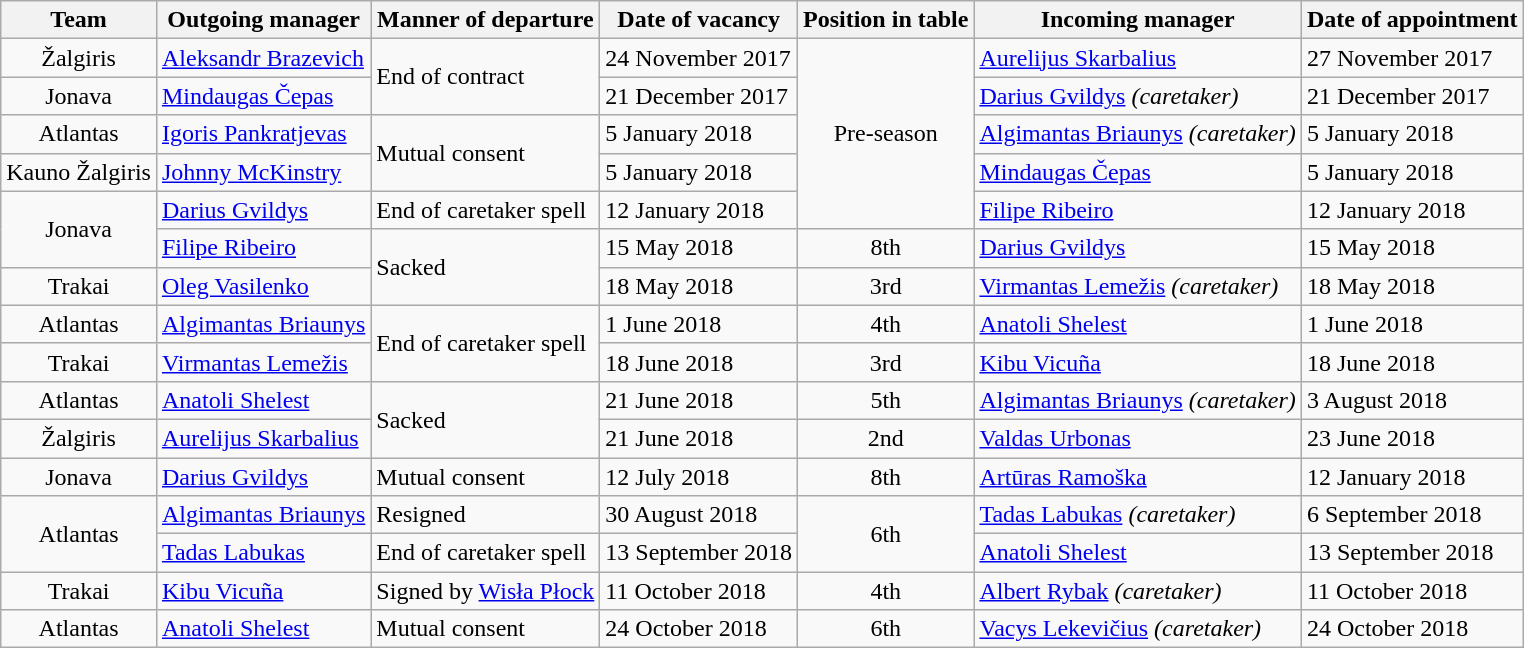<table class="wikitable">
<tr>
<th>Team</th>
<th>Outgoing manager</th>
<th>Manner of departure</th>
<th>Date of vacancy</th>
<th>Position in table</th>
<th>Incoming manager</th>
<th>Date of appointment</th>
</tr>
<tr>
<td align="center">Žalgiris</td>
<td> <a href='#'>Aleksandr Brazevich</a></td>
<td rowspan=2>End of contract</td>
<td>24 November 2017</td>
<td rowspan=5 align="center">Pre-season</td>
<td> <a href='#'>Aurelijus Skarbalius</a></td>
<td>27 November 2017</td>
</tr>
<tr>
<td align="center">Jonava</td>
<td> <a href='#'>Mindaugas Čepas</a></td>
<td>21 December 2017</td>
<td> <a href='#'>Darius Gvildys</a> <em>(caretaker)</em></td>
<td>21 December 2017</td>
</tr>
<tr>
<td align="center">Atlantas</td>
<td> <a href='#'>Igoris Pankratjevas</a></td>
<td rowspan=2>Mutual consent</td>
<td>5 January 2018</td>
<td> <a href='#'>Algimantas Briaunys</a> <em>(caretaker)</em></td>
<td>5 January 2018</td>
</tr>
<tr>
<td align="center">Kauno Žalgiris</td>
<td> <a href='#'>Johnny McKinstry</a></td>
<td>5 January 2018</td>
<td> <a href='#'>Mindaugas Čepas</a></td>
<td>5 January 2018</td>
</tr>
<tr>
<td rowspan=2 align="center">Jonava</td>
<td> <a href='#'>Darius Gvildys</a></td>
<td>End of caretaker spell</td>
<td>12 January 2018</td>
<td> <a href='#'>Filipe Ribeiro</a></td>
<td>12 January 2018</td>
</tr>
<tr>
<td> <a href='#'>Filipe Ribeiro</a></td>
<td rowspan=2>Sacked</td>
<td>15 May 2018</td>
<td align="center">8th</td>
<td> <a href='#'>Darius Gvildys</a></td>
<td>15 May 2018</td>
</tr>
<tr>
<td align="center">Trakai</td>
<td> <a href='#'>Oleg Vasilenko</a></td>
<td>18 May 2018</td>
<td align="center">3rd</td>
<td> <a href='#'>Virmantas Lemežis</a> <em>(caretaker)</em></td>
<td>18 May 2018</td>
</tr>
<tr>
<td align="center">Atlantas</td>
<td> <a href='#'>Algimantas Briaunys</a></td>
<td rowspan=2>End of caretaker spell</td>
<td>1 June 2018</td>
<td align="center">4th</td>
<td> <a href='#'>Anatoli Shelest</a></td>
<td>1 June 2018</td>
</tr>
<tr>
<td align="center">Trakai</td>
<td> <a href='#'>Virmantas Lemežis</a></td>
<td>18 June 2018</td>
<td align="center">3rd</td>
<td> <a href='#'>Kibu Vicuña</a></td>
<td>18 June 2018</td>
</tr>
<tr>
<td align="center">Atlantas</td>
<td> <a href='#'>Anatoli Shelest</a></td>
<td rowspan=2>Sacked</td>
<td>21 June 2018</td>
<td align="center">5th</td>
<td> <a href='#'>Algimantas Briaunys</a> <em>(caretaker)</em></td>
<td>3 August 2018</td>
</tr>
<tr>
<td align="center">Žalgiris</td>
<td> <a href='#'>Aurelijus Skarbalius</a></td>
<td>21 June 2018</td>
<td align="center">2nd</td>
<td> <a href='#'>Valdas Urbonas</a></td>
<td>23 June 2018</td>
</tr>
<tr>
<td align="center">Jonava</td>
<td> <a href='#'>Darius Gvildys</a></td>
<td>Mutual consent</td>
<td>12 July 2018</td>
<td align="center">8th</td>
<td> <a href='#'>Artūras Ramoška</a></td>
<td>12 January 2018</td>
</tr>
<tr>
<td rowspan=2 align="center">Atlantas</td>
<td> <a href='#'>Algimantas Briaunys</a></td>
<td>Resigned</td>
<td>30 August 2018</td>
<td rowspan=2 align="center">6th</td>
<td> <a href='#'>Tadas Labukas</a> <em>(caretaker)</em></td>
<td>6 September 2018</td>
</tr>
<tr>
<td> <a href='#'>Tadas Labukas</a></td>
<td>End of caretaker spell</td>
<td>13 September 2018</td>
<td> <a href='#'>Anatoli Shelest</a></td>
<td>13 September 2018</td>
</tr>
<tr>
<td align="center">Trakai</td>
<td> <a href='#'>Kibu Vicuña</a></td>
<td>Signed by <a href='#'>Wisła Płock</a></td>
<td>11 October 2018</td>
<td align="center">4th</td>
<td> <a href='#'>Albert Rybak</a> <em>(caretaker)</em></td>
<td>11 October 2018</td>
</tr>
<tr>
<td align="center">Atlantas</td>
<td> <a href='#'>Anatoli Shelest</a></td>
<td>Mutual consent</td>
<td>24 October 2018</td>
<td align="center">6th</td>
<td> <a href='#'>Vacys Lekevičius</a> <em>(caretaker)</em></td>
<td>24 October 2018</td>
</tr>
</table>
